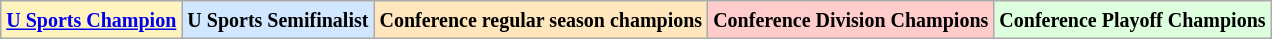<table class="wikitable">
<tr>
<td bgcolor="#FFF3BF"><small><strong><a href='#'>U Sports Champion</a> </strong></small></td>
<td bgcolor="#D0E7FF"><small><strong>U Sports Semifinalist</strong></small></td>
<td bgcolor="#FFE6BD"><small><strong>Conference regular season champions</strong></small></td>
<td bgcolor="#FFCCCC"><small><strong>Conference Division Champions</strong></small></td>
<td bgcolor="#ddffdd"><small><strong>Conference Playoff Champions</strong></small></td>
</tr>
</table>
